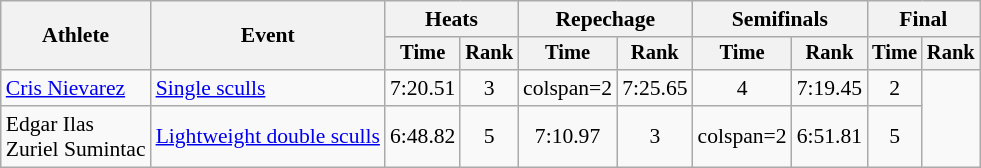<table class=wikitable style=font-size:90%;text-align:center>
<tr>
<th rowspan=2>Athlete</th>
<th rowspan=2>Event</th>
<th colspan=2>Heats</th>
<th colspan=2>Repechage</th>
<th colspan=2>Semifinals</th>
<th colspan=2>Final</th>
</tr>
<tr style="font-size:95%">
<th>Time</th>
<th>Rank</th>
<th>Time</th>
<th>Rank</th>
<th>Time</th>
<th>Rank</th>
<th>Time</th>
<th>Rank</th>
</tr>
<tr>
<td align=left><a href='#'>Cris Nievarez</a></td>
<td align=left><a href='#'>Single sculls</a></td>
<td>7:20.51</td>
<td>3 <strong></strong></td>
<td>colspan=2 </td>
<td>7:25.65</td>
<td>4 <strong></strong></td>
<td>7:19.45</td>
<td>2 <strong></strong></td>
</tr>
<tr>
<td align=left>Edgar Ilas<br>Zuriel Sumintac</td>
<td align=left><a href='#'>Lightweight double sculls</a></td>
<td>6:48.82</td>
<td>5 <strong></strong></td>
<td>7:10.97</td>
<td>3 <strong></strong></td>
<td>colspan=2 </td>
<td>6:51.81</td>
<td>5 <strong></strong></td>
</tr>
</table>
